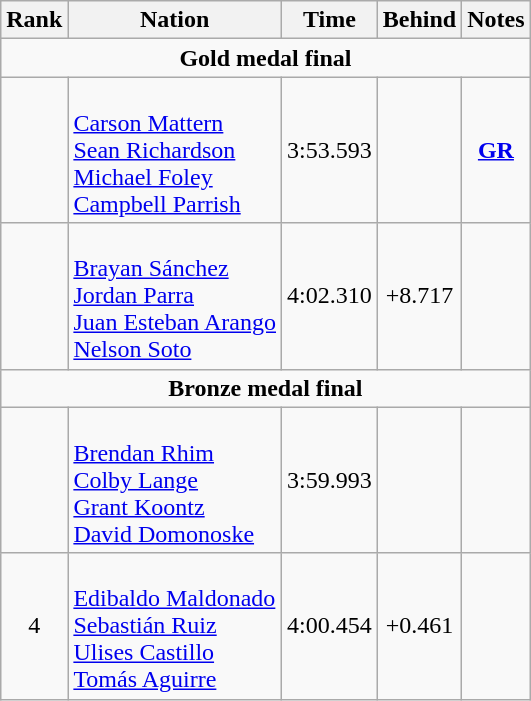<table class="wikitable" style="text-align:center">
<tr>
<th>Rank</th>
<th>Nation</th>
<th>Time</th>
<th>Behind</th>
<th>Notes</th>
</tr>
<tr>
<td colspan=5><strong>Gold medal final</strong></td>
</tr>
<tr>
<td></td>
<td align=left><br><a href='#'>Carson Mattern</a><br><a href='#'>Sean Richardson</a><br><a href='#'>Michael Foley</a><br><a href='#'>Campbell Parrish</a></td>
<td>3:53.593</td>
<td></td>
<td><strong><a href='#'>GR</a></strong></td>
</tr>
<tr>
<td></td>
<td align=left><br><a href='#'>Brayan Sánchez</a><br><a href='#'>Jordan Parra</a><br><a href='#'>Juan Esteban Arango</a><br><a href='#'>Nelson Soto</a></td>
<td>4:02.310</td>
<td>+8.717</td>
<td></td>
</tr>
<tr>
<td colspan=5><strong>Bronze medal final</strong></td>
</tr>
<tr>
<td></td>
<td align=left><br><a href='#'>Brendan Rhim</a><br><a href='#'>Colby Lange</a><br><a href='#'>Grant Koontz</a><br> <a href='#'>David Domonoske</a></td>
<td>3:59.993</td>
<td></td>
<td></td>
</tr>
<tr>
<td>4</td>
<td align=left><br><a href='#'>Edibaldo Maldonado</a><br><a href='#'>Sebastián Ruiz</a><br><a href='#'>Ulises Castillo</a><br><a href='#'>Tomás Aguirre</a></td>
<td>4:00.454</td>
<td>+0.461</td>
<td></td>
</tr>
</table>
